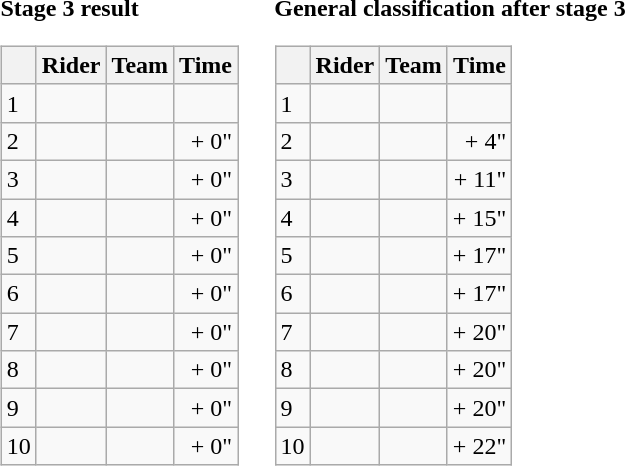<table>
<tr>
<td><strong>Stage 3 result</strong><br><table class="wikitable">
<tr>
<th></th>
<th>Rider</th>
<th>Team</th>
<th>Time</th>
</tr>
<tr>
<td>1</td>
<td></td>
<td></td>
<td align="right"></td>
</tr>
<tr>
<td>2</td>
<td></td>
<td></td>
<td align="right">+ 0"</td>
</tr>
<tr>
<td>3</td>
<td></td>
<td></td>
<td align="right">+ 0"</td>
</tr>
<tr>
<td>4</td>
<td></td>
<td></td>
<td align="right">+ 0"</td>
</tr>
<tr>
<td>5</td>
<td></td>
<td></td>
<td align="right">+ 0"</td>
</tr>
<tr>
<td>6</td>
<td></td>
<td></td>
<td align="right">+ 0"</td>
</tr>
<tr>
<td>7</td>
<td></td>
<td></td>
<td align="right">+ 0"</td>
</tr>
<tr>
<td>8</td>
<td> </td>
<td></td>
<td align="right">+ 0"</td>
</tr>
<tr>
<td>9</td>
<td></td>
<td></td>
<td align="right">+ 0"</td>
</tr>
<tr>
<td>10</td>
<td></td>
<td></td>
<td align="right">+ 0"</td>
</tr>
</table>
</td>
<td></td>
<td><strong>General classification after stage 3</strong><br><table class="wikitable">
<tr>
<th></th>
<th>Rider</th>
<th>Team</th>
<th>Time</th>
</tr>
<tr>
<td>1</td>
<td> </td>
<td></td>
<td align="right"></td>
</tr>
<tr>
<td>2</td>
<td></td>
<td></td>
<td align="right">+ 4"</td>
</tr>
<tr>
<td>3</td>
<td></td>
<td></td>
<td align="right">+ 11"</td>
</tr>
<tr>
<td>4</td>
<td></td>
<td></td>
<td align="right">+ 15"</td>
</tr>
<tr>
<td>5</td>
<td></td>
<td></td>
<td align="right">+ 17"</td>
</tr>
<tr>
<td>6</td>
<td></td>
<td></td>
<td align="right">+ 17"</td>
</tr>
<tr>
<td>7</td>
<td></td>
<td></td>
<td align="right">+ 20"</td>
</tr>
<tr>
<td>8</td>
<td></td>
<td></td>
<td align="right">+ 20"</td>
</tr>
<tr>
<td>9</td>
<td></td>
<td></td>
<td align="right">+ 20"</td>
</tr>
<tr>
<td>10</td>
<td></td>
<td></td>
<td align="right">+ 22"</td>
</tr>
</table>
</td>
</tr>
</table>
